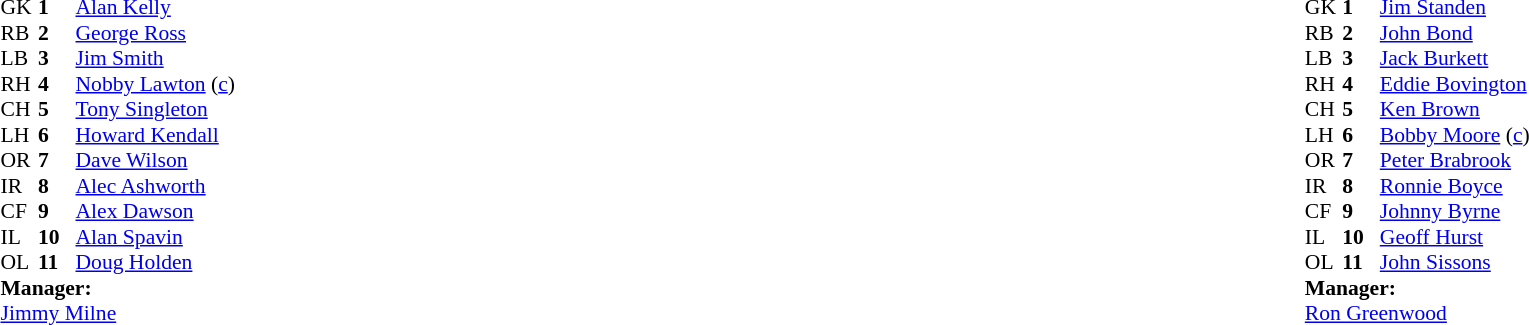<table width="100%">
<tr>
<td valign="top" width="50%"><br><table style="font-size: 90%" cellspacing="0" cellpadding="0">
<tr>
<td colspan="4"></td>
</tr>
<tr>
<th width="25"></th>
<th width="25"></th>
</tr>
<tr>
<td>GK</td>
<td><strong>1</strong></td>
<td> <a href='#'>Alan Kelly</a></td>
</tr>
<tr>
<td>RB</td>
<td><strong>2</strong></td>
<td> <a href='#'>George Ross</a></td>
</tr>
<tr>
<td>LB</td>
<td><strong>3</strong></td>
<td> <a href='#'>Jim Smith</a></td>
</tr>
<tr>
<td>RH</td>
<td><strong>4</strong></td>
<td> <a href='#'>Nobby Lawton</a> (<a href='#'>c</a>)</td>
</tr>
<tr>
<td>CH</td>
<td><strong>5</strong></td>
<td> <a href='#'>Tony Singleton</a></td>
</tr>
<tr>
<td>LH</td>
<td><strong>6</strong></td>
<td> <a href='#'>Howard Kendall</a></td>
</tr>
<tr>
<td>OR</td>
<td><strong>7</strong></td>
<td> <a href='#'>Dave Wilson</a></td>
</tr>
<tr>
<td>IR</td>
<td><strong>8</strong></td>
<td> <a href='#'>Alec Ashworth</a></td>
</tr>
<tr>
<td>CF</td>
<td><strong>9</strong></td>
<td> <a href='#'>Alex Dawson</a></td>
</tr>
<tr>
<td>IL</td>
<td><strong>10</strong></td>
<td> <a href='#'>Alan Spavin</a></td>
</tr>
<tr>
<td>OL</td>
<td><strong>11</strong></td>
<td> <a href='#'>Doug Holden</a></td>
</tr>
<tr>
<td colspan=4><strong>Manager:</strong></td>
</tr>
<tr>
<td colspan="4"> <a href='#'>Jimmy Milne</a></td>
</tr>
</table>
</td>
<td valign="top" width="50%"><br><table style="font-size: 90%" cellspacing="0" cellpadding="0" align="center">
<tr>
<td colspan="4"></td>
</tr>
<tr>
<th width="25"></th>
<th width="25"></th>
</tr>
<tr>
<td>GK</td>
<td><strong>1</strong></td>
<td> <a href='#'>Jim Standen</a></td>
</tr>
<tr>
<td>RB</td>
<td><strong>2</strong></td>
<td> <a href='#'>John Bond</a></td>
</tr>
<tr>
<td>LB</td>
<td><strong>3</strong></td>
<td> <a href='#'>Jack Burkett</a></td>
</tr>
<tr>
<td>RH</td>
<td><strong>4</strong></td>
<td> <a href='#'>Eddie Bovington</a></td>
</tr>
<tr>
<td>CH</td>
<td><strong>5</strong></td>
<td> <a href='#'>Ken Brown</a></td>
</tr>
<tr>
<td>LH</td>
<td><strong>6</strong></td>
<td> <a href='#'>Bobby Moore</a> (<a href='#'>c</a>)</td>
</tr>
<tr>
<td>OR</td>
<td><strong>7</strong></td>
<td> <a href='#'>Peter Brabrook</a></td>
</tr>
<tr>
<td>IR</td>
<td><strong>8</strong></td>
<td> <a href='#'>Ronnie Boyce</a></td>
</tr>
<tr>
<td>CF</td>
<td><strong>9</strong></td>
<td> <a href='#'>Johnny Byrne</a></td>
</tr>
<tr>
<td>IL</td>
<td><strong>10</strong></td>
<td> <a href='#'>Geoff Hurst</a></td>
</tr>
<tr>
<td>OL</td>
<td><strong>11</strong></td>
<td> <a href='#'>John Sissons</a></td>
</tr>
<tr>
<td colspan=4><strong>Manager:</strong></td>
</tr>
<tr>
<td colspan="4"> <a href='#'>Ron Greenwood</a></td>
</tr>
</table>
</td>
</tr>
</table>
